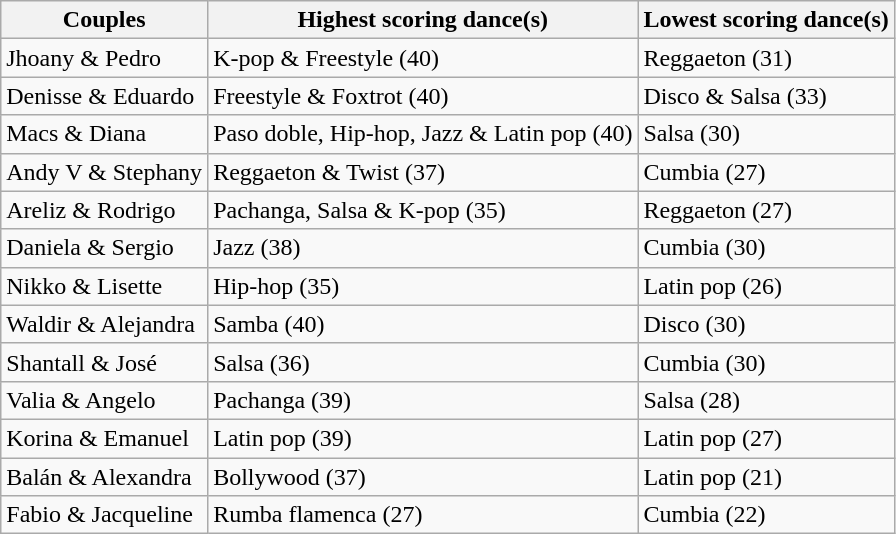<table class="wikitable">
<tr>
<th>Couples</th>
<th>Highest scoring dance(s)</th>
<th>Lowest scoring dance(s)</th>
</tr>
<tr>
<td>Jhoany & Pedro</td>
<td>K-pop & Freestyle (40)</td>
<td>Reggaeton (31)</td>
</tr>
<tr>
<td>Denisse & Eduardo</td>
<td>Freestyle & Foxtrot (40)</td>
<td>Disco & Salsa (33)</td>
</tr>
<tr>
<td>Macs & Diana</td>
<td>Paso doble, Hip-hop, Jazz & Latin pop (40)</td>
<td>Salsa (30)</td>
</tr>
<tr>
<td>Andy V & Stephany</td>
<td>Reggaeton & Twist (37)</td>
<td>Cumbia (27)</td>
</tr>
<tr>
<td>Areliz & Rodrigo</td>
<td>Pachanga, Salsa & K-pop (35)</td>
<td>Reggaeton (27)</td>
</tr>
<tr>
<td>Daniela & Sergio</td>
<td>Jazz (38)</td>
<td>Cumbia (30)</td>
</tr>
<tr>
<td>Nikko & Lisette</td>
<td>Hip-hop (35)</td>
<td>Latin pop (26)</td>
</tr>
<tr>
<td>Waldir & Alejandra</td>
<td>Samba (40)</td>
<td>Disco (30)</td>
</tr>
<tr>
<td>Shantall & José</td>
<td>Salsa (36)</td>
<td>Cumbia (30)</td>
</tr>
<tr>
<td>Valia & Angelo</td>
<td>Pachanga (39)</td>
<td>Salsa (28)</td>
</tr>
<tr>
<td>Korina & Emanuel</td>
<td>Latin pop (39)</td>
<td>Latin pop (27)</td>
</tr>
<tr>
<td>Balán & Alexandra</td>
<td>Bollywood (37)</td>
<td>Latin pop (21)</td>
</tr>
<tr>
<td>Fabio & Jacqueline</td>
<td>Rumba flamenca (27)</td>
<td>Cumbia (22)</td>
</tr>
</table>
